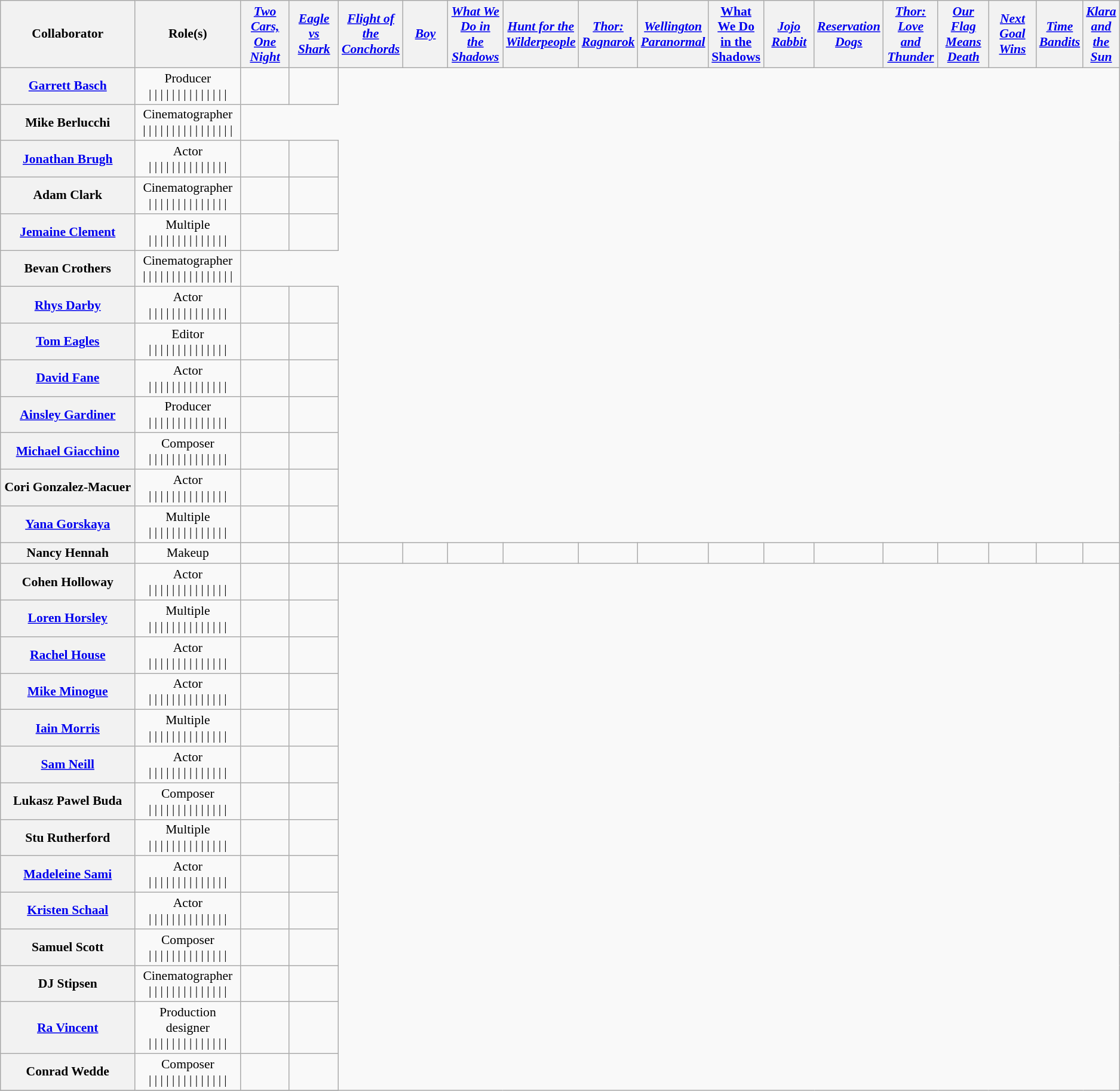<table class="wikitable unsortable" style="text-align:center;font-size:90%;">
<tr>
<th width="15%">Collaborator</th>
<th width="10%">Role(s)</th>
<th width="5%"><em><a href='#'>Two Cars, One Night</a></em></th>
<th width="5%"><em><a href='#'>Eagle vs Shark</a></em></th>
<th width="5%"><em><a href='#'>Flight of the Conchords</a></em></th>
<th width="5%"><em><a href='#'>Boy</a></em></th>
<th width="5%"><em><a href='#'>What We Do in the Shadows</a></em></th>
<th width="5%"><em><a href='#'>Hunt for the Wilderpeople</a></em></th>
<th width="5%"><em><a href='#'>Thor: Ragnarok</a></em></th>
<th width="5%"><em><a href='#'>Wellington Paranormal</a></em></th>
<th width="5%"><em><a href='#'></em>What We Do in the Shadows<em></a></em></th>
<th width="5%"><em><a href='#'>Jojo Rabbit</a></em></th>
<th width="5%"><em><a href='#'>Reservation Dogs</a></em></th>
<th width="5%"><em><a href='#'>Thor: Love and Thunder</a></em></th>
<th width="5%"><em><a href='#'>Our Flag Means Death</a></em></th>
<th width="5%"><em><a href='#'>Next Goal Wins</a></em></th>
<th><em><a href='#'>Time Bandits</a></em></th>
<th><em><a href='#'>Klara and the Sun</a></em></th>
</tr>
<tr>
<th><a href='#'>Garrett Basch</a></th>
<td>Producer<br>|
|
|
|
|
|
|
|
|
|
|
|
|
|</td>
<td></td>
<td></td>
</tr>
<tr>
<th>Mike Berlucchi</th>
<td>Cinematographer<br>|
|
|
|
|
|
|
|
|
|
|
|
|
|
|
|</td>
</tr>
<tr>
<th><a href='#'>Jonathan Brugh</a></th>
<td>Actor<br>|
|
|
|
|
|
|
|
|
|
|
|
|
|</td>
<td></td>
<td></td>
</tr>
<tr>
<th>Adam Clark</th>
<td>Cinematographer<br>|
|
|
|
|
|
|
|
|
|
|
|
|
|</td>
<td></td>
<td></td>
</tr>
<tr>
<th><a href='#'>Jemaine Clement</a></th>
<td>Multiple<br>|
|
|
|
|
|
|
|
|
|
|
|
|
|</td>
<td></td>
<td></td>
</tr>
<tr>
<th>Bevan Crothers</th>
<td>Cinematographer<br>|
|
|
|
|
|
|
|
|
|
|
|
|
|
|
|</td>
</tr>
<tr>
<th><a href='#'>Rhys Darby</a></th>
<td>Actor<br>|
|
|
|
|
|
|
|
|
|
|
|
|
|</td>
<td></td>
<td></td>
</tr>
<tr>
<th><a href='#'>Tom Eagles</a></th>
<td>Editor<br>|
|
|
|
|
|
|
|
|
|
|
|
|
|</td>
<td></td>
<td></td>
</tr>
<tr>
<th><a href='#'>David Fane</a></th>
<td>Actor<br>|
|
|
|
|
|
|
|
|
|
|
|
|
|</td>
<td></td>
<td></td>
</tr>
<tr>
<th><a href='#'>Ainsley Gardiner</a></th>
<td>Producer<br>|
|
|
|
|
|
|
|
|
|
|
|
|
|</td>
<td></td>
<td></td>
</tr>
<tr>
<th><a href='#'>Michael Giacchino</a></th>
<td>Composer<br>|
|
|
|
|
|
|
|
|
|
|
|
|
|</td>
<td></td>
<td></td>
</tr>
<tr>
<th>Cori Gonzalez-Macuer</th>
<td>Actor<br>|
|
|
|
|
|
|
|
|
|
|
|
|
|</td>
<td></td>
<td></td>
</tr>
<tr>
<th><a href='#'>Yana Gorskaya</a></th>
<td>Multiple<br>|
|
|
|
|
|
|
|
|
|
|
|
|
|</td>
<td></td>
<td></td>
</tr>
<tr>
<th>Nancy Hennah</th>
<td>Makeup</td>
<td></td>
<td></td>
<td></td>
<td></td>
<td></td>
<td></td>
<td></td>
<td></td>
<td></td>
<td></td>
<td></td>
<td></td>
<td></td>
<td></td>
<td></td>
<td></td>
</tr>
<tr>
<th>Cohen Holloway</th>
<td>Actor<br>|
|
|
|
|
|
|
|
|
|
|
|
|
|</td>
<td></td>
<td></td>
</tr>
<tr>
<th><a href='#'>Loren Horsley</a></th>
<td>Multiple<br>|
|
|
|
|
|
|
|
|
|
|
|
|
|</td>
<td></td>
<td></td>
</tr>
<tr>
<th><a href='#'>Rachel House</a></th>
<td>Actor<br>|
|
|
|
|
|
|
|
|
|
|
|
|
|</td>
<td></td>
<td></td>
</tr>
<tr>
<th><a href='#'>Mike Minogue</a></th>
<td>Actor<br>|
|
|
|
|
|
|
|
|
|
|
|
|
|</td>
<td></td>
<td></td>
</tr>
<tr>
<th><a href='#'>Iain Morris</a></th>
<td>Multiple<br>|
|
|
|
|
|
|
|
|
|
|
|
|
|</td>
<td></td>
<td></td>
</tr>
<tr>
<th><a href='#'>Sam Neill</a></th>
<td>Actor<br>|
|
|
|
|
|
|
|
|
|
|
|
|
|</td>
<td></td>
<td></td>
</tr>
<tr>
<th>Lukasz Pawel Buda</th>
<td>Composer<br>|
|
|
|
|
|
|
|
|
|
|
|
|
|</td>
<td></td>
<td></td>
</tr>
<tr>
<th>Stu Rutherford</th>
<td>Multiple<br>|
|
|
|
|
|
|
|
|
|
|
|
|
|</td>
<td></td>
<td></td>
</tr>
<tr>
<th><a href='#'>Madeleine Sami</a></th>
<td>Actor<br>|
|
|
|
|
|
|
|
|
|
|
|
|
|</td>
<td></td>
<td></td>
</tr>
<tr>
<th><a href='#'>Kristen Schaal</a></th>
<td>Actor<br>|
|
|
|
|
|
|
|
|
|
|
|
|
|</td>
<td></td>
<td></td>
</tr>
<tr>
<th>Samuel Scott</th>
<td>Composer<br>|
|
|
|
|
|
|
|
|
|
|
|
|
|</td>
<td></td>
<td></td>
</tr>
<tr>
<th>DJ Stipsen</th>
<td>Cinematographer<br>|
|
|
|
|
|
|
|
|
|
|
|
|
|</td>
<td></td>
<td></td>
</tr>
<tr>
<th><a href='#'>Ra Vincent</a></th>
<td>Production designer<br>|
|
|
|
|
|
|
|
|
|
|
|
|
|</td>
<td></td>
<td></td>
</tr>
<tr>
<th>Conrad Wedde</th>
<td>Composer<br>|
|
|
|
|
|
|
|
|
|
|
|
|
|</td>
<td></td>
<td></td>
</tr>
<tr>
</tr>
</table>
